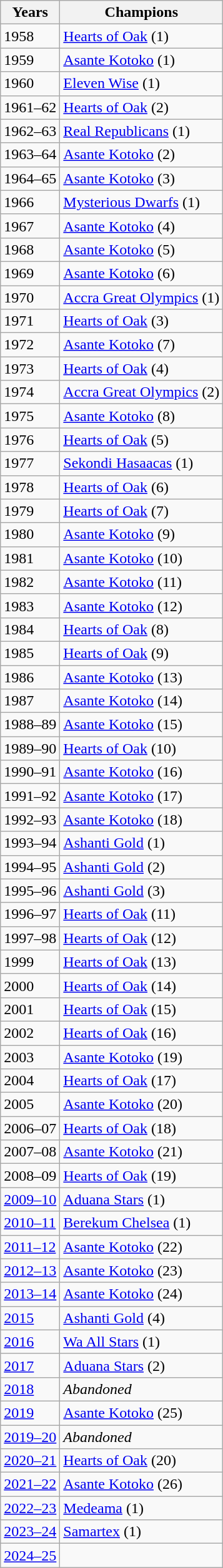<table class="wikitable">
<tr>
<th>Years</th>
<th>Champions</th>
</tr>
<tr>
<td>1958</td>
<td><a href='#'>Hearts of Oak</a> (1)</td>
</tr>
<tr>
<td>1959</td>
<td><a href='#'>Asante Kotoko</a> (1)</td>
</tr>
<tr>
<td>1960</td>
<td><a href='#'>Eleven Wise</a> (1)</td>
</tr>
<tr>
<td>1961–62</td>
<td><a href='#'>Hearts of Oak</a> (2)</td>
</tr>
<tr>
<td>1962–63</td>
<td><a href='#'>Real Republicans</a> (1)</td>
</tr>
<tr>
<td>1963–64</td>
<td><a href='#'>Asante Kotoko</a> (2)</td>
</tr>
<tr>
<td>1964–65</td>
<td><a href='#'>Asante Kotoko</a> (3)</td>
</tr>
<tr>
<td>1966</td>
<td><a href='#'>Mysterious Dwarfs</a> (1)</td>
</tr>
<tr>
<td>1967</td>
<td><a href='#'>Asante Kotoko</a> (4)</td>
</tr>
<tr>
<td>1968</td>
<td><a href='#'>Asante Kotoko</a> (5)</td>
</tr>
<tr>
<td>1969</td>
<td><a href='#'>Asante Kotoko</a> (6)</td>
</tr>
<tr>
<td>1970</td>
<td><a href='#'>Accra Great Olympics</a> (1)</td>
</tr>
<tr>
<td>1971</td>
<td><a href='#'>Hearts of Oak</a> (3)</td>
</tr>
<tr>
<td>1972</td>
<td><a href='#'>Asante Kotoko</a> (7)</td>
</tr>
<tr>
<td>1973</td>
<td><a href='#'>Hearts of Oak</a> (4)</td>
</tr>
<tr>
<td>1974</td>
<td><a href='#'>Accra Great Olympics</a> (2)</td>
</tr>
<tr>
<td>1975</td>
<td><a href='#'>Asante Kotoko</a> (8)</td>
</tr>
<tr>
<td>1976</td>
<td><a href='#'>Hearts of Oak</a> (5)</td>
</tr>
<tr>
<td>1977</td>
<td><a href='#'>Sekondi Hasaacas</a> (1)</td>
</tr>
<tr>
<td>1978</td>
<td><a href='#'>Hearts of Oak</a> (6)</td>
</tr>
<tr>
<td>1979</td>
<td><a href='#'>Hearts of Oak</a> (7)</td>
</tr>
<tr>
<td>1980</td>
<td><a href='#'>Asante Kotoko</a> (9)</td>
</tr>
<tr>
<td>1981</td>
<td><a href='#'>Asante Kotoko</a> (10)</td>
</tr>
<tr>
<td>1982</td>
<td><a href='#'>Asante Kotoko</a> (11)</td>
</tr>
<tr>
<td>1983</td>
<td><a href='#'>Asante Kotoko</a> (12)</td>
</tr>
<tr>
<td>1984</td>
<td><a href='#'>Hearts of Oak</a> (8)</td>
</tr>
<tr>
<td>1985</td>
<td><a href='#'>Hearts of Oak</a> (9)</td>
</tr>
<tr>
<td>1986</td>
<td><a href='#'>Asante Kotoko</a> (13)</td>
</tr>
<tr>
<td>1987</td>
<td><a href='#'>Asante Kotoko</a> (14)</td>
</tr>
<tr>
<td>1988–89</td>
<td><a href='#'>Asante Kotoko</a> (15)</td>
</tr>
<tr>
<td>1989–90</td>
<td><a href='#'>Hearts of Oak</a> (10)</td>
</tr>
<tr>
<td>1990–91</td>
<td><a href='#'>Asante Kotoko</a> (16)</td>
</tr>
<tr>
<td>1991–92</td>
<td><a href='#'>Asante Kotoko</a> (17)</td>
</tr>
<tr>
<td>1992–93</td>
<td><a href='#'>Asante Kotoko</a> (18)</td>
</tr>
<tr>
<td>1993–94</td>
<td><a href='#'>Ashanti Gold</a> (1)</td>
</tr>
<tr>
<td>1994–95</td>
<td><a href='#'>Ashanti Gold</a> (2)</td>
</tr>
<tr>
<td>1995–96</td>
<td><a href='#'>Ashanti Gold</a> (3)</td>
</tr>
<tr>
<td>1996–97</td>
<td><a href='#'>Hearts of Oak</a> (11)</td>
</tr>
<tr>
<td>1997–98</td>
<td><a href='#'>Hearts of Oak</a> (12)</td>
</tr>
<tr>
<td>1999</td>
<td><a href='#'>Hearts of Oak</a> (13)</td>
</tr>
<tr>
<td>2000</td>
<td><a href='#'>Hearts of Oak</a> (14)</td>
</tr>
<tr>
<td>2001</td>
<td><a href='#'>Hearts of Oak</a> (15)</td>
</tr>
<tr>
<td>2002</td>
<td><a href='#'>Hearts of Oak</a> (16)</td>
</tr>
<tr>
<td>2003</td>
<td><a href='#'>Asante Kotoko</a> (19)</td>
</tr>
<tr>
<td>2004</td>
<td><a href='#'>Hearts of Oak</a> (17)</td>
</tr>
<tr>
<td>2005</td>
<td><a href='#'>Asante Kotoko</a> (20)</td>
</tr>
<tr>
<td>2006–07</td>
<td><a href='#'>Hearts of Oak</a> (18)</td>
</tr>
<tr>
<td>2007–08</td>
<td><a href='#'>Asante Kotoko</a> (21)</td>
</tr>
<tr>
<td>2008–09</td>
<td><a href='#'>Hearts of Oak</a> (19)</td>
</tr>
<tr>
<td><a href='#'>2009–10</a></td>
<td><a href='#'>Aduana Stars</a> (1)</td>
</tr>
<tr>
<td><a href='#'>2010–11</a></td>
<td><a href='#'>Berekum Chelsea</a> (1)</td>
</tr>
<tr>
<td><a href='#'>2011–12</a></td>
<td><a href='#'>Asante Kotoko</a> (22)</td>
</tr>
<tr>
<td><a href='#'>2012–13</a></td>
<td><a href='#'>Asante Kotoko</a> (23)</td>
</tr>
<tr>
<td><a href='#'>2013–14</a></td>
<td><a href='#'>Asante Kotoko</a> (24)</td>
</tr>
<tr>
<td><a href='#'>2015</a></td>
<td><a href='#'>Ashanti Gold</a> (4)</td>
</tr>
<tr>
<td><a href='#'>2016</a></td>
<td><a href='#'>Wa All Stars</a> (1)</td>
</tr>
<tr>
<td><a href='#'>2017</a></td>
<td><a href='#'>Aduana Stars</a> (2)</td>
</tr>
<tr>
<td><a href='#'>2018</a></td>
<td><em>Abandoned</em></td>
</tr>
<tr>
<td><a href='#'>2019</a></td>
<td><a href='#'>Asante Kotoko</a> (25)</td>
</tr>
<tr>
<td><a href='#'>2019–20</a></td>
<td><em>Abandoned</em></td>
</tr>
<tr>
<td><a href='#'>2020–21</a></td>
<td><a href='#'>Hearts of Oak</a> (20)</td>
</tr>
<tr>
<td><a href='#'>2021–22</a></td>
<td><a href='#'>Asante Kotoko</a> (26)</td>
</tr>
<tr>
<td><a href='#'>2022–23</a></td>
<td><a href='#'>Medeama</a> (1)</td>
</tr>
<tr>
<td><a href='#'>2023–24</a></td>
<td><a href='#'>Samartex</a> (1)</td>
</tr>
<tr>
<td><a href='#'>2024–25</a></td>
<td></td>
</tr>
</table>
